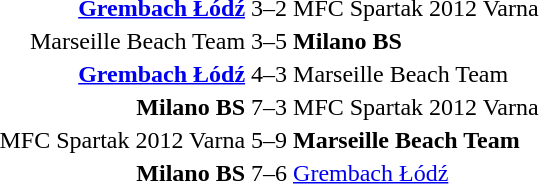<table>
<tr>
<td></td>
<th width=auto></th>
<td></td>
</tr>
<tr>
<td align=right><strong><a href='#'>Grembach Łódź</a> </strong></td>
<td align=center>3–2</td>
<td align=left> MFC Spartak 2012 Varna</td>
</tr>
<tr>
<td align=right>Marseille Beach Team </td>
<td align=center>3–5</td>
<td align=left> <strong>Milano BS</strong></td>
</tr>
<tr>
<td align=right><strong><a href='#'>Grembach Łódź</a></strong> </td>
<td align=center>4–3</td>
<td align=left> Marseille Beach Team</td>
</tr>
<tr>
<td align=right><strong>Milano BS</strong> </td>
<td align=center>7–3</td>
<td align=left> MFC Spartak 2012 Varna</td>
</tr>
<tr>
<td align=right>MFC Spartak 2012 Varna </td>
<td align=center>5–9</td>
<td align=left> <strong>Marseille Beach Team</strong></td>
</tr>
<tr>
<td align=right><strong>Milano BS</strong> </td>
<td align=center>7–6</td>
<td align=left> <a href='#'>Grembach Łódź</a></td>
</tr>
</table>
